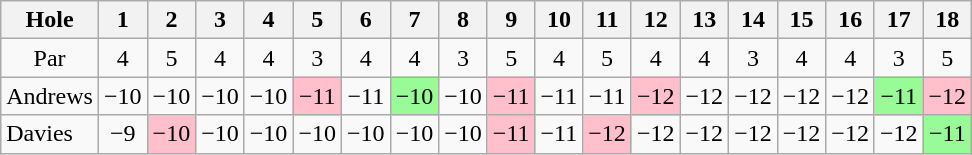<table class="wikitable" style="text-align:center">
<tr>
<th>Hole</th>
<th>1</th>
<th>2</th>
<th>3</th>
<th>4</th>
<th>5</th>
<th>6</th>
<th>7</th>
<th>8</th>
<th>9</th>
<th>10</th>
<th>11</th>
<th>12</th>
<th>13</th>
<th>14</th>
<th>15</th>
<th>16</th>
<th>17</th>
<th>18</th>
</tr>
<tr>
<td>Par</td>
<td>4</td>
<td>5</td>
<td>4</td>
<td>4</td>
<td>3</td>
<td>4</td>
<td>4</td>
<td>3</td>
<td>5</td>
<td>4</td>
<td>5</td>
<td>4</td>
<td>4</td>
<td>3</td>
<td>4</td>
<td>4</td>
<td>3</td>
<td>5</td>
</tr>
<tr>
<td align=left> Andrews</td>
<td>−10</td>
<td>−10</td>
<td>−10</td>
<td>−10</td>
<td style="background: Pink;">−11</td>
<td>−11</td>
<td style="background: PaleGreen;">−10</td>
<td>−10</td>
<td style="background: Pink;">−11</td>
<td>−11</td>
<td>−11</td>
<td style="background: Pink;">−12</td>
<td>−12</td>
<td>−12</td>
<td>−12</td>
<td>−12</td>
<td style="background: PaleGreen;">−11</td>
<td style="background: Pink;">−12</td>
</tr>
<tr>
<td align=left> Davies</td>
<td>−9</td>
<td style="background: Pink;">−10</td>
<td>−10</td>
<td>−10</td>
<td>−10</td>
<td>−10</td>
<td>−10</td>
<td>−10</td>
<td style="background: Pink;">−11</td>
<td>−11</td>
<td style="background: Pink;">−12</td>
<td>−12</td>
<td>−12</td>
<td>−12</td>
<td>−12</td>
<td>−12</td>
<td>−12</td>
<td style="background: PaleGreen;">−11</td>
</tr>
</table>
